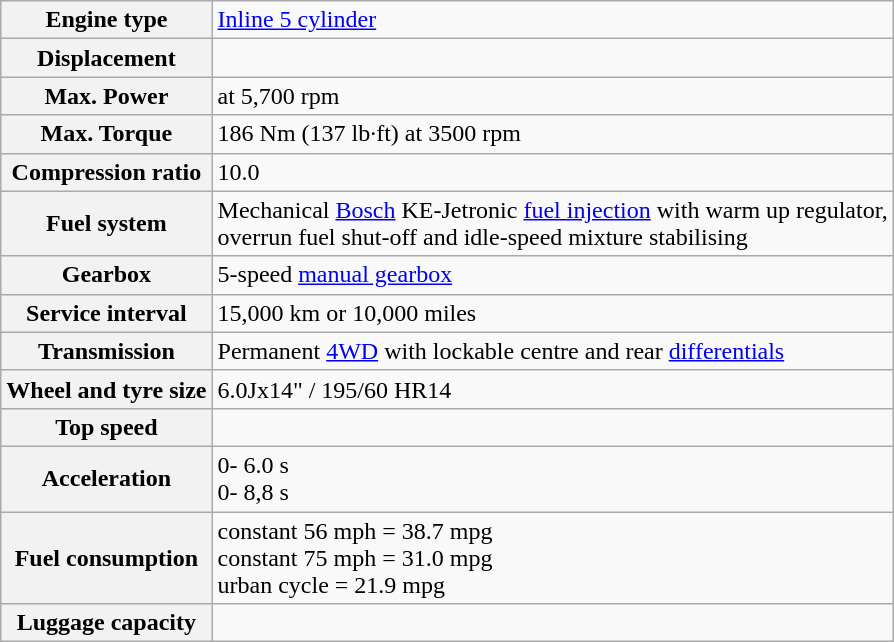<table class="wikitable">
<tr>
<th>Engine type</th>
<td><a href='#'>Inline 5 cylinder</a></td>
</tr>
<tr>
<th>Displacement</th>
<td></td>
</tr>
<tr>
<th>Max. Power</th>
<td> at 5,700 rpm</td>
</tr>
<tr>
<th>Max. Torque</th>
<td>186 Nm (137 lb·ft) at 3500 rpm</td>
</tr>
<tr>
<th>Compression ratio</th>
<td>10.0</td>
</tr>
<tr>
<th>Fuel system</th>
<td>Mechanical <a href='#'>Bosch</a> KE-Jetronic <a href='#'>fuel injection</a> with warm up regulator,<br>overrun fuel shut-off and idle-speed mixture stabilising</td>
</tr>
<tr>
<th>Gearbox</th>
<td>5-speed <a href='#'>manual gearbox</a></td>
</tr>
<tr>
<th>Service interval</th>
<td>15,000 km or 10,000 miles</td>
</tr>
<tr>
<th>Transmission</th>
<td>Permanent <a href='#'>4WD</a> with lockable centre and rear <a href='#'>differentials</a></td>
</tr>
<tr>
<th>Wheel and tyre size</th>
<td>6.0Jx14" / 195/60 HR14</td>
</tr>
<tr>
<th>Top speed</th>
<td></td>
</tr>
<tr>
<th>Acceleration</th>
<td>0- 6.0 s<br>0- 8,8 s</td>
</tr>
<tr>
<th>Fuel consumption</th>
<td>constant 56 mph = 38.7 mpg<br>constant 75 mph = 31.0 mpg<br>urban cycle = 21.9 mpg</td>
</tr>
<tr>
<th>Luggage capacity</th>
<td></td>
</tr>
</table>
